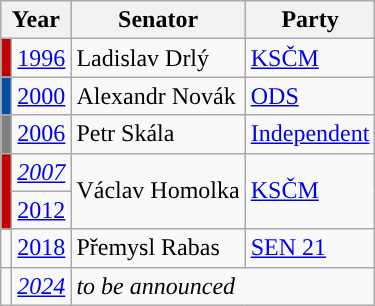<table class="wikitable">
<tr>
<th colspan="2">Year</th>
<th>Senator</th>
<th>Party</th>
</tr>
<tr>
<td style="background-color:#bf0202;"></td>
<td><a href='#'>1996</a></td>
<td>Ladislav Drlý</td>
<td><a href='#'>KSČM</a></td>
</tr>
<tr>
<td style="background-color:#034EA2;"></td>
<td><a href='#'>2000</a></td>
<td>Alexandr Novák</td>
<td><a href='#'>ODS</a></td>
</tr>
<tr>
<td style="background-color:gray;"></td>
<td><a href='#'>2006</a></td>
<td>Petr Skála</td>
<td><a href='#'>Independent</a></td>
</tr>
<tr>
<td rowspan="2" style="background-color:#bf0202;"></td>
<td><em><a href='#'>2007</a></em></td>
<td rowspan="2">Václav Homolka</td>
<td rowspan="2"><a href='#'>KSČM</a></td>
</tr>
<tr>
<td><a href='#'>2012</a></td>
</tr>
<tr>
<td style="background-color:"></td>
<td><a href='#'>2018</a></td>
<td>Přemysl Rabas</td>
<td><a href='#'>SEN 21</a></td>
</tr>
<tr>
<td></td>
<td><em><a href='#'>2024</a></em></td>
<td colspan="2"><em>to be announced</em></td>
</tr>
</table>
